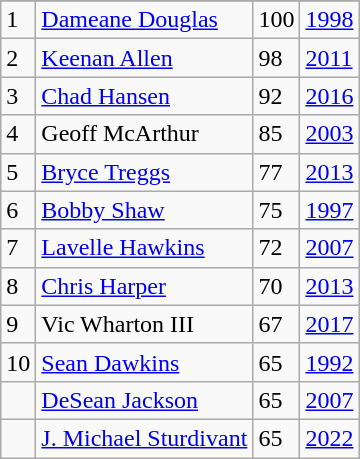<table class="wikitable">
<tr>
</tr>
<tr>
<td>1</td>
<td><a href='#'>Dameane Douglas</a></td>
<td>100</td>
<td><a href='#'>1998</a></td>
</tr>
<tr>
<td>2</td>
<td><a href='#'>Keenan Allen</a></td>
<td>98</td>
<td><a href='#'>2011</a></td>
</tr>
<tr>
<td>3</td>
<td><a href='#'>Chad Hansen</a></td>
<td>92</td>
<td><a href='#'>2016</a></td>
</tr>
<tr>
<td>4</td>
<td>Geoff McArthur</td>
<td>85</td>
<td><a href='#'>2003</a></td>
</tr>
<tr>
<td>5</td>
<td><a href='#'>Bryce Treggs</a></td>
<td>77</td>
<td><a href='#'>2013</a></td>
</tr>
<tr>
<td>6</td>
<td><a href='#'>Bobby Shaw</a></td>
<td>75</td>
<td><a href='#'>1997</a></td>
</tr>
<tr>
<td>7</td>
<td><a href='#'>Lavelle Hawkins</a></td>
<td>72</td>
<td><a href='#'>2007</a></td>
</tr>
<tr>
<td>8</td>
<td><a href='#'>Chris Harper</a></td>
<td>70</td>
<td><a href='#'>2013</a></td>
</tr>
<tr>
<td>9</td>
<td>Vic Wharton III</td>
<td>67</td>
<td><a href='#'>2017</a></td>
</tr>
<tr>
<td>10</td>
<td><a href='#'>Sean Dawkins</a></td>
<td>65</td>
<td><a href='#'>1992</a></td>
</tr>
<tr>
<td></td>
<td><a href='#'>DeSean Jackson</a></td>
<td>65</td>
<td><a href='#'>2007</a></td>
</tr>
<tr>
<td></td>
<td><a href='#'>J. Michael Sturdivant</a></td>
<td>65</td>
<td><a href='#'>2022</a></td>
</tr>
</table>
